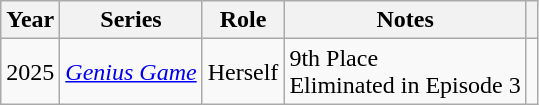<table class="wikitable">
<tr>
<th>Year</th>
<th>Series</th>
<th>Role</th>
<th>Notes</th>
<th class="unsupportable"></th>
</tr>
<tr>
<td rowspan="">2025</td>
<td><em><a href='#'>Genius Game</a></em></td>
<td>Herself</td>
<td>9th Place <br>Eliminated in Episode 3<br></td>
<td></td>
</tr>
</table>
